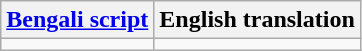<table class="wikitable">
<tr>
<th><a href='#'>Bengali script</a></th>
<th>English translation</th>
</tr>
<tr style="vertical-align:top; white-space:nowrap;">
<td></td>
<td></td>
</tr>
</table>
